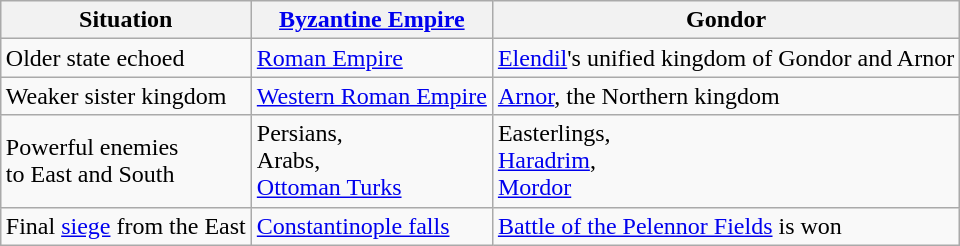<table class="wikitable" style="margin-left: auto; margin-right: auto; border: none;">
<tr>
<th>Situation</th>
<th><a href='#'>Byzantine Empire</a></th>
<th>Gondor</th>
</tr>
<tr>
<td>Older state echoed</td>
<td><a href='#'>Roman Empire</a></td>
<td><a href='#'>Elendil</a>'s unified kingdom of Gondor and Arnor</td>
</tr>
<tr>
<td>Weaker sister kingdom</td>
<td><a href='#'>Western Roman Empire</a></td>
<td><a href='#'>Arnor</a>, the Northern kingdom</td>
</tr>
<tr>
<td>Powerful enemies<br>to East and South</td>
<td>Persians,<br>Arabs,<br><a href='#'>Ottoman Turks</a></td>
<td>Easterlings,<br><a href='#'>Haradrim</a>,<br><a href='#'>Mordor</a></td>
</tr>
<tr>
<td>Final <a href='#'>siege</a> from the East</td>
<td><a href='#'>Constantinople falls</a></td>
<td><a href='#'>Battle of the Pelennor Fields</a> is won</td>
</tr>
</table>
